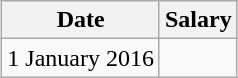<table class="wikitable" style="margin:1ex 0 1ex 1ex;">
<tr colspan="3" style="text-align:center;">
<th>Date</th>
<th>Salary</th>
</tr>
<tr>
<td>1 January 2016</td>
<td style="text-align:right;"></td>
</tr>
</table>
